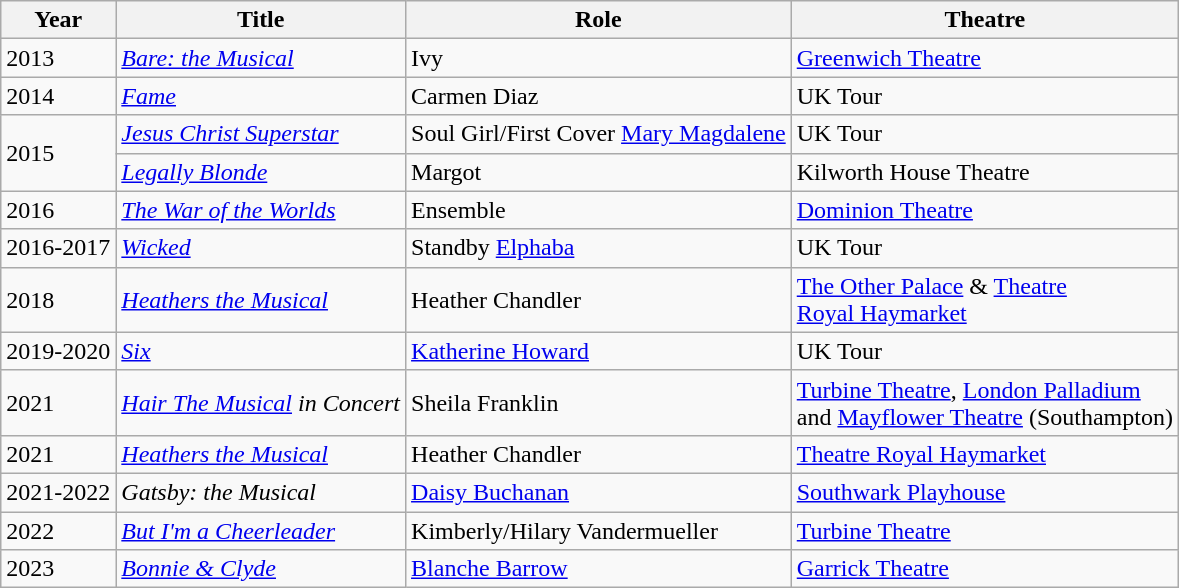<table class="wikitable">
<tr>
<th>Year</th>
<th>Title</th>
<th>Role</th>
<th>Theatre</th>
</tr>
<tr>
<td>2013</td>
<td><em><a href='#'>Bare: the Musical</a></em></td>
<td>Ivy</td>
<td><a href='#'>Greenwich Theatre</a></td>
</tr>
<tr>
<td>2014</td>
<td><a href='#'><em>Fame</em></a></td>
<td>Carmen Diaz</td>
<td>UK Tour</td>
</tr>
<tr>
<td rowspan=2>2015</td>
<td><em><a href='#'>Jesus Christ Superstar</a></em></td>
<td>Soul Girl/First Cover <a href='#'>Mary Magdalene</a></td>
<td>UK Tour</td>
</tr>
<tr>
<td><em><a href='#'>Legally Blonde</a></em></td>
<td>Margot</td>
<td>Kilworth House Theatre</td>
</tr>
<tr>
<td>2016</td>
<td><a href='#'><em>The War of the Worlds</em></a></td>
<td>Ensemble</td>
<td><a href='#'>Dominion Theatre</a></td>
</tr>
<tr>
<td>2016-2017</td>
<td><em><a href='#'>Wicked</a></em></td>
<td>Standby <a href='#'>Elphaba</a></td>
<td>UK Tour</td>
</tr>
<tr>
<td>2018</td>
<td><em><a href='#'>Heathers the Musical</a></em></td>
<td>Heather Chandler</td>
<td><a href='#'>The Other Palace</a> & <a href='#'>Theatre</a><br><a href='#'>Royal Haymarket</a></td>
</tr>
<tr>
<td>2019-2020</td>
<td><a href='#'><em>Six</em></a></td>
<td><a href='#'>Katherine Howard</a></td>
<td>UK Tour</td>
</tr>
<tr>
<td>2021</td>
<td><em><a href='#'>Hair The Musical</a> in Concert</em></td>
<td>Sheila Franklin</td>
<td><a href='#'>Turbine Theatre</a>, <a href='#'>London Palladium</a><br>and <a href='#'>Mayflower Theatre</a> (Southampton)</td>
</tr>
<tr>
<td>2021</td>
<td><a href='#'><em>Heathers the Musical</em></a></td>
<td>Heather Chandler</td>
<td><a href='#'>Theatre Royal Haymarket</a></td>
</tr>
<tr>
<td>2021-2022</td>
<td><em>Gatsby: the Musical</em></td>
<td><a href='#'>Daisy Buchanan</a></td>
<td><a href='#'>Southwark Playhouse</a></td>
</tr>
<tr>
<td>2022</td>
<td><em><a href='#'>But I'm a Cheerleader</a></em></td>
<td>Kimberly/Hilary Vandermueller</td>
<td><a href='#'>Turbine Theatre</a></td>
</tr>
<tr>
<td>2023</td>
<td><em><a href='#'>Bonnie & Clyde</a></em></td>
<td><a href='#'>Blanche Barrow</a></td>
<td><a href='#'>Garrick Theatre</a></td>
</tr>
</table>
